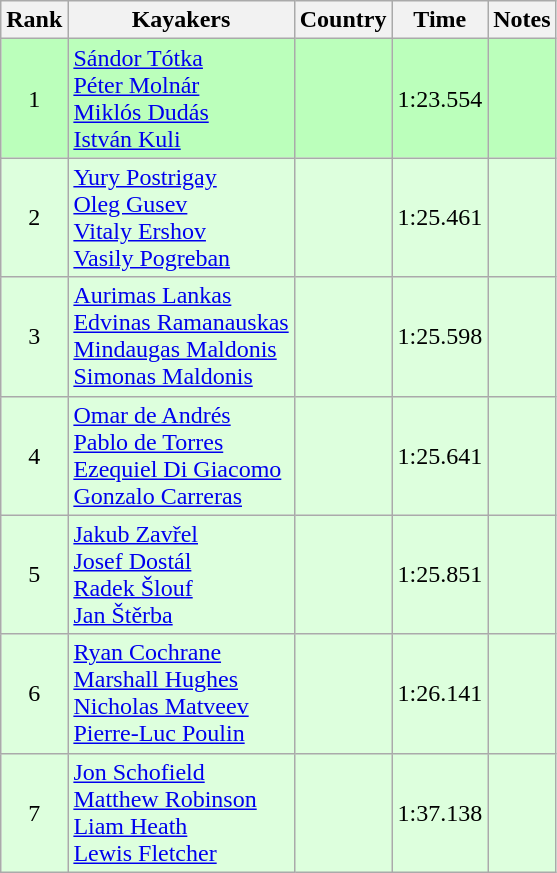<table class="wikitable" style="text-align:center">
<tr>
<th>Rank</th>
<th>Kayakers</th>
<th>Country</th>
<th>Time</th>
<th>Notes</th>
</tr>
<tr bgcolor=bbffbb>
<td>1</td>
<td align="left"><a href='#'>Sándor Tótka</a><br><a href='#'>Péter Molnár</a><br><a href='#'>Miklós Dudás</a><br><a href='#'>István Kuli</a></td>
<td align="left"></td>
<td>1:23.554</td>
<td></td>
</tr>
<tr bgcolor=ddffdd>
<td>2</td>
<td align="left"><a href='#'>Yury Postrigay</a><br><a href='#'>Oleg Gusev</a><br><a href='#'>Vitaly Ershov</a><br><a href='#'>Vasily Pogreban</a></td>
<td align="left"></td>
<td>1:25.461</td>
<td></td>
</tr>
<tr bgcolor=ddffdd>
<td>3</td>
<td align="left"><a href='#'>Aurimas Lankas</a><br><a href='#'>Edvinas Ramanauskas</a><br><a href='#'>Mindaugas Maldonis</a><br><a href='#'>Simonas Maldonis</a></td>
<td align="left"></td>
<td>1:25.598</td>
<td></td>
</tr>
<tr bgcolor=ddffdd>
<td>4</td>
<td align="left"><a href='#'>Omar de Andrés</a><br><a href='#'>Pablo de Torres</a><br><a href='#'>Ezequiel Di Giacomo</a><br><a href='#'>Gonzalo Carreras</a></td>
<td align="left"></td>
<td>1:25.641</td>
<td></td>
</tr>
<tr bgcolor=ddffdd>
<td>5</td>
<td align="left"><a href='#'>Jakub Zavřel</a><br><a href='#'>Josef Dostál</a><br><a href='#'>Radek Šlouf</a><br><a href='#'>Jan Štěrba</a></td>
<td align="left"></td>
<td>1:25.851</td>
<td></td>
</tr>
<tr bgcolor=ddffdd>
<td>6</td>
<td align="left"><a href='#'>Ryan Cochrane</a><br><a href='#'>Marshall Hughes</a><br><a href='#'>Nicholas Matveev</a><br><a href='#'>Pierre-Luc Poulin</a></td>
<td align="left"></td>
<td>1:26.141</td>
<td></td>
</tr>
<tr bgcolor=ddffdd>
<td>7</td>
<td align="left"><a href='#'>Jon Schofield</a><br><a href='#'>Matthew Robinson</a><br><a href='#'>Liam Heath</a><br><a href='#'>Lewis Fletcher</a></td>
<td align="left"></td>
<td>1:37.138</td>
<td></td>
</tr>
</table>
